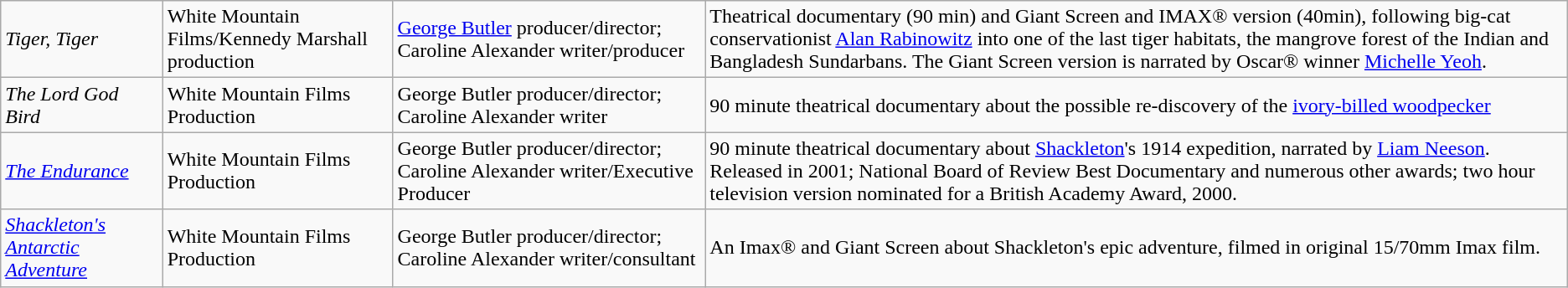<table class="wikitable">
<tr>
<td><em>Tiger, Tiger</em></td>
<td>White Mountain Films/Kennedy Marshall production</td>
<td><a href='#'>George Butler</a> producer/director; Caroline Alexander writer/producer</td>
<td>Theatrical documentary (90 min) and Giant Screen and IMAX® version (40min), following big-cat conservationist <a href='#'>Alan Rabinowitz</a> into one of the last tiger habitats, the mangrove forest of the Indian and Bangladesh Sundarbans. The Giant Screen version is narrated by Oscar® winner <a href='#'>Michelle Yeoh</a>.</td>
</tr>
<tr>
<td><em>The Lord God Bird</em></td>
<td>White Mountain Films Production</td>
<td>George Butler producer/director; Caroline Alexander writer</td>
<td>90 minute theatrical documentary about the possible re-discovery of the <a href='#'>ivory-billed woodpecker</a></td>
</tr>
<tr>
<td><em><a href='#'>The Endurance</a></em></td>
<td>White Mountain Films Production</td>
<td>George Butler producer/director; Caroline Alexander writer/Executive Producer</td>
<td>90 minute theatrical documentary about <a href='#'>Shackleton</a>'s 1914 expedition, narrated by <a href='#'>Liam Neeson</a>. Released in 2001; National Board of Review Best Documentary and numerous other awards; two hour television version nominated for a British Academy Award, 2000.<br></td>
</tr>
<tr>
<td><em><a href='#'>Shackleton's Antarctic Adventure</a></em></td>
<td>White Mountain Films Production</td>
<td>George Butler producer/director; Caroline Alexander writer/consultant</td>
<td>An Imax® and Giant Screen  about Shackleton's epic adventure, filmed in original 15/70mm Imax film.</td>
</tr>
</table>
